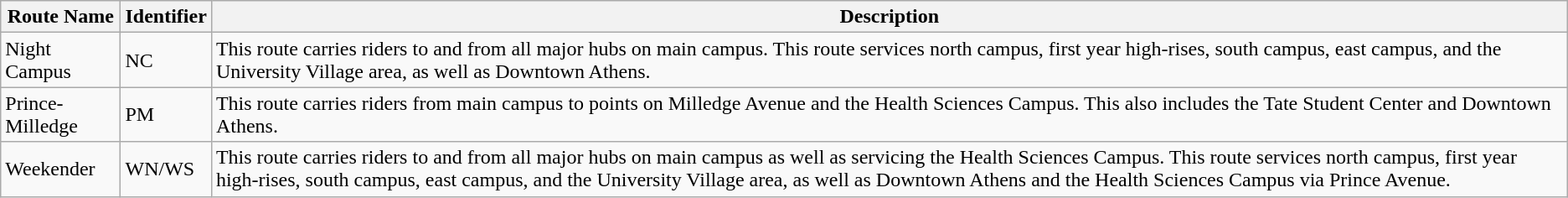<table class="wikitable">
<tr>
<th>Route Name</th>
<th>Identifier</th>
<th>Description</th>
</tr>
<tr>
<td>Night Campus</td>
<td>NC</td>
<td>This route carries riders to and from all major hubs on main campus. This route services north campus, first year high-rises, south campus, east campus, and the University Village area, as well as Downtown Athens.</td>
</tr>
<tr>
<td>Prince-Milledge</td>
<td>PM</td>
<td>This route carries riders from main campus to points on Milledge Avenue and the Health Sciences Campus. This also includes the Tate Student Center and Downtown Athens.</td>
</tr>
<tr>
<td>Weekender</td>
<td>WN/WS</td>
<td>This route carries riders to and from all major hubs on main campus as well as servicing the Health Sciences Campus. This route services north campus, first year high-rises, south campus, east campus, and the University Village area, as well as Downtown Athens and the Health Sciences Campus via Prince Avenue.</td>
</tr>
</table>
